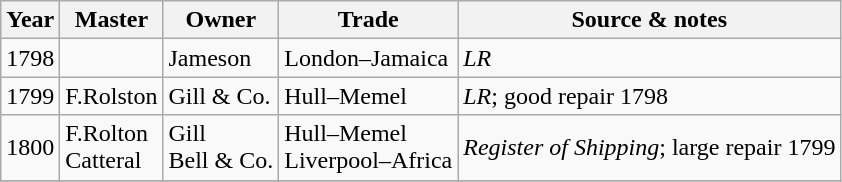<table class=" wikitable">
<tr>
<th>Year</th>
<th>Master</th>
<th>Owner</th>
<th>Trade</th>
<th>Source & notes</th>
</tr>
<tr>
<td>1798</td>
<td></td>
<td>Jameson</td>
<td>London–Jamaica</td>
<td><em>LR</em></td>
</tr>
<tr>
<td>1799</td>
<td>F.Rolston</td>
<td>Gill & Co.</td>
<td>Hull–Memel</td>
<td><em>LR</em>; good repair 1798</td>
</tr>
<tr>
<td>1800</td>
<td>F.Rolton<br>Catteral</td>
<td>Gill<br>Bell & Co.</td>
<td>Hull–Memel<br>Liverpool–Africa</td>
<td><em>Register of Shipping</em>; large repair 1799</td>
</tr>
<tr>
</tr>
</table>
